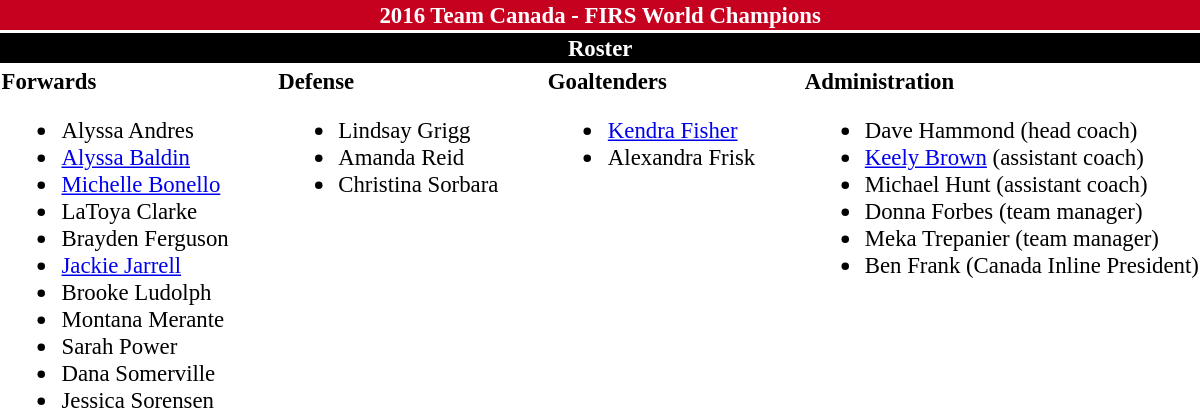<table class="toccolours" style="font-size: 95%;">
<tr>
<th colspan="10" style="background:#c6011f; color:#fff; text-align:center;">2016 Team Canada - FIRS World Champions</th>
</tr>
<tr>
<td colspan="10" style="background:black; color:#fff; text-align:center;"><strong>Roster</strong></td>
</tr>
<tr>
<td valign="top"><strong>Forwards</strong><br><ul><li>Alyssa Andres</li><li><a href='#'>Alyssa Baldin</a></li><li><a href='#'>Michelle Bonello</a></li><li>LaToya Clarke</li><li>Brayden Ferguson</li><li><a href='#'>Jackie Jarrell</a></li><li>Brooke Ludolph</li><li>Montana Merante</li><li>Sarah Power</li><li>Dana Somerville</li><li>Jessica Sorensen</li></ul></td>
<td style="width:25px;"></td>
<td valign="top"><strong>Defense</strong><br><ul><li>Lindsay Grigg</li><li>Amanda Reid</li><li>Christina Sorbara</li></ul></td>
<td style="width:25px;"></td>
<td valign="top"><strong>Goaltenders</strong><br><ul><li><a href='#'>Kendra Fisher</a></li><li>Alexandra Frisk</li></ul></td>
<td style="width:25px;"></td>
<td valign="top"><strong>Administration</strong><br><ul><li>Dave Hammond (head coach)</li><li><a href='#'>Keely Brown</a> (assistant coach)</li><li>Michael Hunt (assistant coach)</li><li>Donna Forbes (team manager)</li><li>Meka Trepanier (team manager)</li><li>Ben Frank (Canada Inline President)</li></ul></td>
</tr>
</table>
